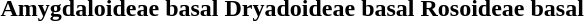<table>
<tr>
<th>Amygdaloideae basal</th>
<th>Dryadoideae basal</th>
<th>Rosoideae basal</th>
</tr>
<tr>
<td></td>
<td></td>
<td></td>
</tr>
</table>
